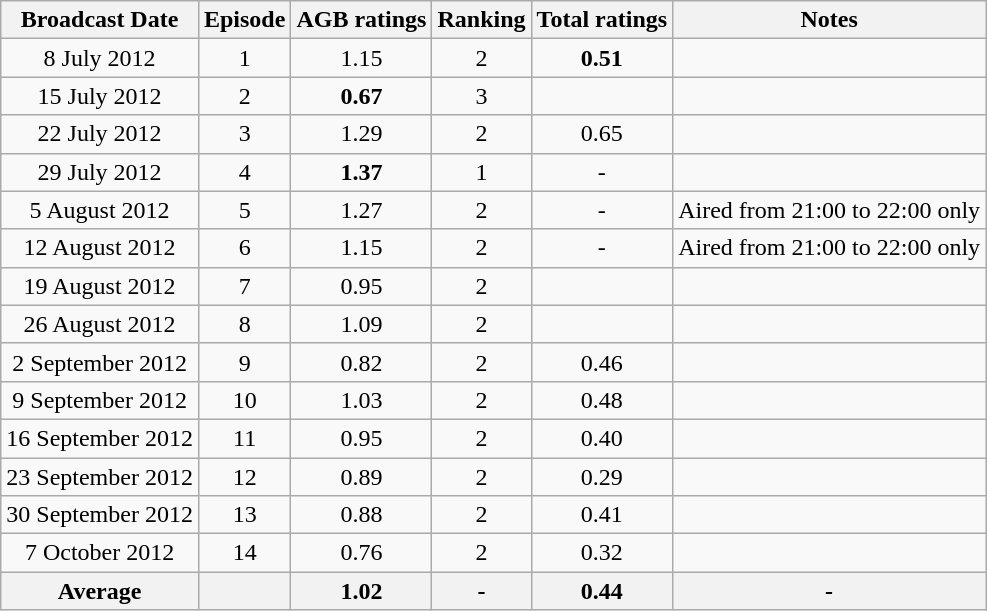<table class="wikitable">
<tr align=center>
<th>Broadcast Date</th>
<th>Episode</th>
<th>AGB ratings</th>
<th>Ranking</th>
<th>Total ratings</th>
<th>Notes</th>
</tr>
<tr align=center>
<td>8 July 2012</td>
<td>1</td>
<td>1.15</td>
<td>2</td>
<td><span><strong> 0.51</strong></span></td>
<td></td>
</tr>
<tr align=center>
<td>15 July 2012</td>
<td>2</td>
<td><span><strong> 0.67</strong></span></td>
<td>3</td>
<td></td>
<td></td>
</tr>
<tr align=center>
<td>22 July 2012</td>
<td>3</td>
<td>1.29</td>
<td>2</td>
<td>0.65</td>
<td></td>
</tr>
<tr align=center>
<td>29 July 2012</td>
<td>4</td>
<td><span><strong>1.37</strong></span></td>
<td>1</td>
<td>-</td>
<td></td>
</tr>
<tr align=center>
<td>5 August 2012</td>
<td>5</td>
<td>1.27</td>
<td>2</td>
<td>-</td>
<td>Aired from 21:00 to 22:00 only</td>
</tr>
<tr align=center>
<td>12 August 2012</td>
<td>6</td>
<td>1.15</td>
<td>2</td>
<td>-</td>
<td>Aired from 21:00 to 22:00 only</td>
</tr>
<tr align=center>
<td>19 August 2012</td>
<td>7</td>
<td>0.95</td>
<td>2</td>
<td></td>
<td></td>
</tr>
<tr align=center>
<td>26 August 2012</td>
<td>8</td>
<td>1.09</td>
<td>2</td>
<td></td>
<td></td>
</tr>
<tr align=center>
<td>2 September 2012</td>
<td>9</td>
<td>0.82</td>
<td>2</td>
<td>0.46</td>
<td></td>
</tr>
<tr align=center>
<td>9 September 2012</td>
<td>10</td>
<td>1.03</td>
<td>2</td>
<td>0.48</td>
<td></td>
</tr>
<tr align=center>
<td>16 September 2012</td>
<td>11</td>
<td>0.95</td>
<td>2</td>
<td>0.40</td>
<td></td>
</tr>
<tr align=center>
<td>23 September 2012</td>
<td>12</td>
<td>0.89</td>
<td>2</td>
<td>0.29</td>
<td></td>
</tr>
<tr align=center>
<td>30 September 2012</td>
<td>13</td>
<td>0.88</td>
<td>2</td>
<td>0.41</td>
<td></td>
</tr>
<tr align=center>
<td>7 October 2012</td>
<td>14</td>
<td>0.76</td>
<td>2</td>
<td>0.32</td>
<td></td>
</tr>
<tr align="center">
<th>Average</th>
<th></th>
<th>1.02</th>
<th>-</th>
<th>0.44</th>
<th>-</th>
</tr>
</table>
